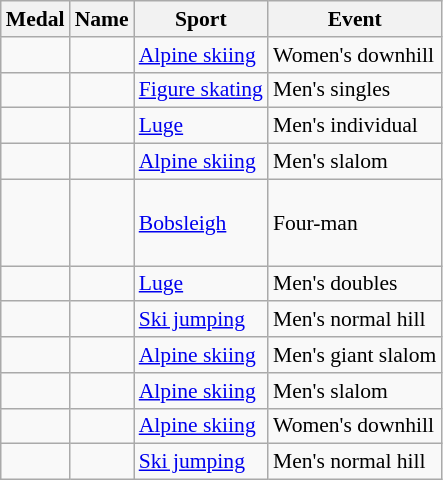<table class="wikitable sortable" style="font-size:90%">
<tr>
<th>Medal</th>
<th>Name</th>
<th>Sport</th>
<th>Event</th>
</tr>
<tr>
<td></td>
<td></td>
<td><a href='#'>Alpine skiing</a></td>
<td>Women's downhill</td>
</tr>
<tr>
<td></td>
<td></td>
<td><a href='#'>Figure skating</a></td>
<td>Men's singles</td>
</tr>
<tr>
<td></td>
<td></td>
<td><a href='#'>Luge</a></td>
<td>Men's individual</td>
</tr>
<tr>
<td></td>
<td></td>
<td><a href='#'>Alpine skiing</a></td>
<td>Men's slalom</td>
</tr>
<tr>
<td></td>
<td> <br>  <br>  <br> </td>
<td><a href='#'>Bobsleigh</a></td>
<td>Four-man</td>
</tr>
<tr>
<td></td>
<td> <br> </td>
<td><a href='#'>Luge</a></td>
<td>Men's doubles</td>
</tr>
<tr>
<td></td>
<td></td>
<td><a href='#'>Ski jumping</a></td>
<td>Men's normal hill</td>
</tr>
<tr>
<td></td>
<td></td>
<td><a href='#'>Alpine skiing</a></td>
<td>Men's giant slalom</td>
</tr>
<tr>
<td></td>
<td></td>
<td><a href='#'>Alpine skiing</a></td>
<td>Men's slalom</td>
</tr>
<tr>
<td></td>
<td></td>
<td><a href='#'>Alpine skiing</a></td>
<td>Women's downhill</td>
</tr>
<tr>
<td></td>
<td></td>
<td><a href='#'>Ski jumping</a></td>
<td>Men's normal hill</td>
</tr>
</table>
